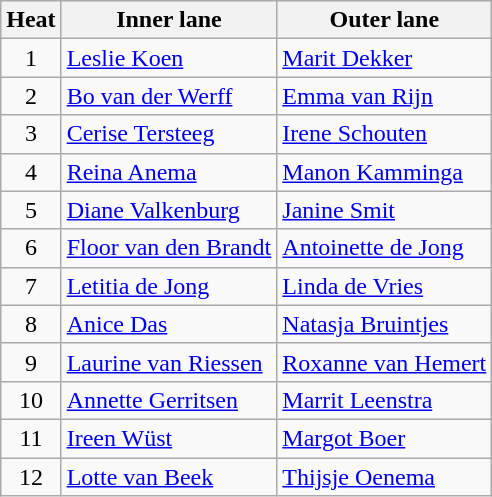<table class="wikitable">
<tr>
<th>Heat</th>
<th>Inner lane</th>
<th>Outer lane</th>
</tr>
<tr>
<td align="center">1</td>
<td><a href='#'>Leslie Koen</a></td>
<td><a href='#'>Marit Dekker</a></td>
</tr>
<tr>
<td align="center">2</td>
<td><a href='#'>Bo van der Werff</a></td>
<td><a href='#'>Emma van Rijn</a></td>
</tr>
<tr>
<td align="center">3</td>
<td><a href='#'>Cerise Tersteeg</a></td>
<td><a href='#'>Irene Schouten</a></td>
</tr>
<tr>
<td align="center">4</td>
<td><a href='#'>Reina Anema</a></td>
<td><a href='#'>Manon Kamminga</a></td>
</tr>
<tr>
<td align="center">5</td>
<td><a href='#'>Diane Valkenburg</a></td>
<td><a href='#'>Janine Smit</a></td>
</tr>
<tr>
<td align="center">6</td>
<td><a href='#'>Floor van den Brandt</a></td>
<td><a href='#'>Antoinette de Jong</a></td>
</tr>
<tr>
<td align="center">7</td>
<td><a href='#'>Letitia de Jong</a></td>
<td><a href='#'>Linda de Vries</a></td>
</tr>
<tr>
<td align="center">8</td>
<td><a href='#'>Anice Das</a></td>
<td><a href='#'>Natasja Bruintjes</a></td>
</tr>
<tr>
<td align="center">9</td>
<td><a href='#'>Laurine van Riessen</a></td>
<td><a href='#'>Roxanne van Hemert</a></td>
</tr>
<tr>
<td align="center">10</td>
<td><a href='#'>Annette Gerritsen</a></td>
<td><a href='#'>Marrit Leenstra</a></td>
</tr>
<tr>
<td align="center">11</td>
<td><a href='#'>Ireen Wüst</a></td>
<td><a href='#'>Margot Boer</a></td>
</tr>
<tr>
<td align="center">12</td>
<td><a href='#'>Lotte van Beek</a></td>
<td><a href='#'>Thijsje Oenema</a></td>
</tr>
</table>
